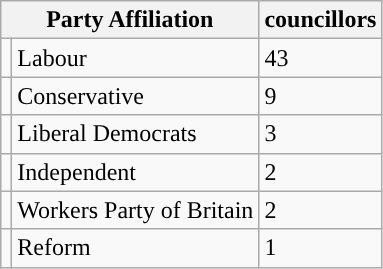<table class="wikitable">
<tr>
<th colspan="2">Party Affiliation</th>
<th>councillors</th>
</tr>
<tr>
<td style="background-color: "></td>
<td>Labour</td>
<td>43</td>
</tr>
<tr>
<td style="background-color: "></td>
<td>Conservative</td>
<td>9</td>
</tr>
<tr>
<td style="background-color: "></td>
<td>Liberal Democrats</td>
<td>3</td>
</tr>
<tr>
<td style="background-color: "></td>
<td>Independent</td>
<td>2</td>
</tr>
<tr>
<td></td>
<td>Workers Party of Britain</td>
<td>2</td>
</tr>
<tr>
<td></td>
<td>Reform</td>
<td>1</td>
</tr>
</table>
